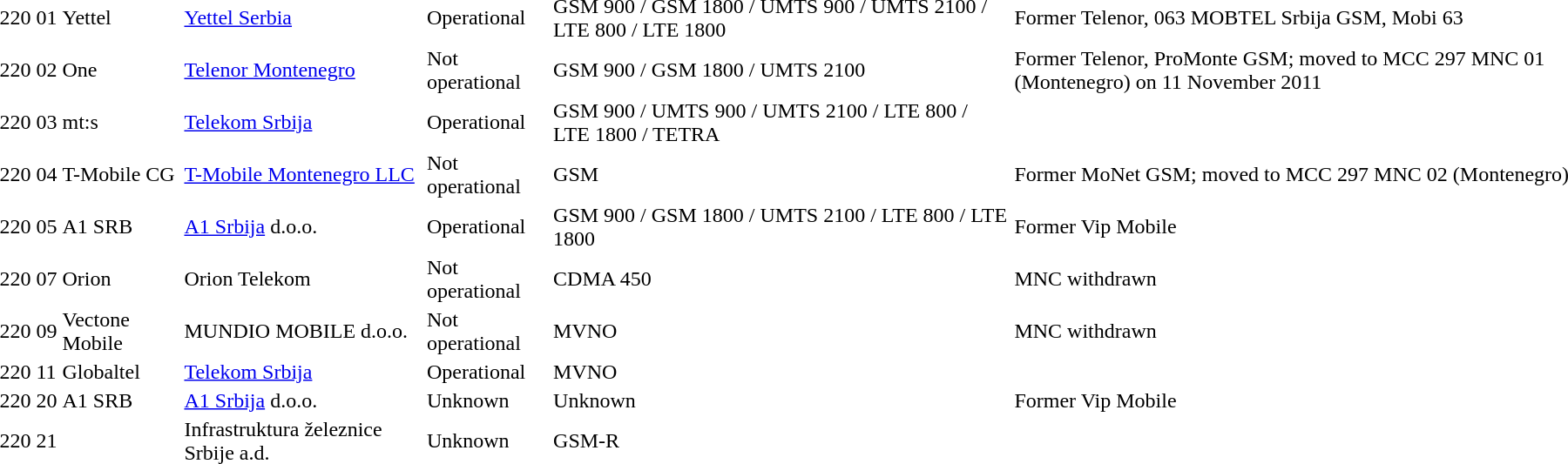<table>
<tr>
<td>220</td>
<td>01</td>
<td>Yettel</td>
<td><a href='#'>Yettel Serbia</a></td>
<td>Operational</td>
<td>GSM 900 / GSM 1800 / UMTS 900 / UMTS 2100 / LTE 800 / LTE 1800</td>
<td>Former Telenor, 063 MOBTEL Srbija GSM, Mobi 63</td>
</tr>
<tr>
<td>220</td>
<td>02</td>
<td>One</td>
<td><a href='#'>Telenor Montenegro</a></td>
<td>Not operational</td>
<td>GSM 900 / GSM 1800 / UMTS 2100</td>
<td>Former Telenor, ProMonte GSM; moved to MCC 297 MNC 01 (Montenegro) on 11 November 2011</td>
</tr>
<tr>
<td>220</td>
<td>03</td>
<td>mt:s</td>
<td><a href='#'>Telekom Srbija</a></td>
<td>Operational</td>
<td>GSM 900 / UMTS 900 / UMTS 2100 / LTE 800 / LTE 1800 / TETRA</td>
<td></td>
</tr>
<tr>
<td>220</td>
<td>04</td>
<td>T-Mobile CG</td>
<td><a href='#'>T-Mobile Montenegro LLC</a></td>
<td>Not operational</td>
<td>GSM</td>
<td>Former MoNet GSM; moved to MCC 297 MNC 02 (Montenegro)</td>
</tr>
<tr>
<td>220</td>
<td>05</td>
<td>A1 SRB</td>
<td><a href='#'>A1 Srbija</a> d.o.o.</td>
<td>Operational</td>
<td>GSM 900 / GSM 1800 / UMTS 2100 / LTE 800 / LTE 1800</td>
<td>Former Vip Mobile</td>
</tr>
<tr>
<td>220</td>
<td>07</td>
<td>Orion</td>
<td>Orion Telekom</td>
<td>Not operational</td>
<td>CDMA 450</td>
<td> MNC withdrawn</td>
</tr>
<tr>
<td>220</td>
<td>09</td>
<td>Vectone Mobile</td>
<td>MUNDIO MOBILE d.o.o.</td>
<td>Not operational</td>
<td>MVNO</td>
<td> MNC withdrawn</td>
</tr>
<tr>
<td>220</td>
<td>11</td>
<td>Globaltel</td>
<td><a href='#'>Telekom Srbija</a></td>
<td>Operational</td>
<td>MVNO</td>
<td></td>
</tr>
<tr>
<td>220</td>
<td>20</td>
<td>A1 SRB</td>
<td><a href='#'>A1 Srbija</a> d.o.o.</td>
<td>Unknown</td>
<td>Unknown</td>
<td>Former Vip Mobile</td>
</tr>
<tr>
<td>220</td>
<td>21</td>
<td></td>
<td>Infrastruktura železnice Srbije a.d.</td>
<td>Unknown</td>
<td>GSM-R</td>
<td></td>
</tr>
</table>
